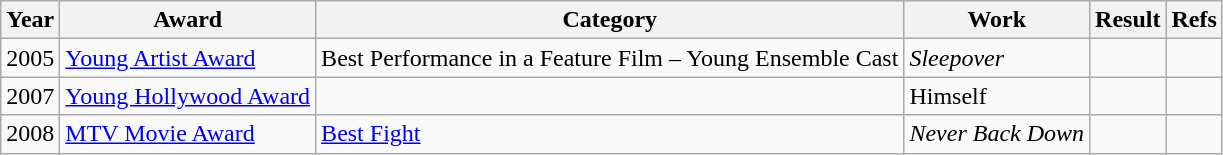<table class="wikitable">
<tr>
<th>Year</th>
<th>Award</th>
<th>Category</th>
<th>Work</th>
<th>Result</th>
<th>Refs</th>
</tr>
<tr>
<td>2005</td>
<td><a href='#'>Young Artist Award</a></td>
<td>Best Performance in a Feature Film – Young Ensemble Cast</td>
<td><em>Sleepover</em></td>
<td></td>
<td style="text-align:center;"></td>
</tr>
<tr>
<td>2007</td>
<td><a href='#'>Young Hollywood Award</a></td>
<td></td>
<td>Himself</td>
<td></td>
<td></td>
</tr>
<tr>
<td>2008</td>
<td><a href='#'>MTV Movie Award</a></td>
<td><a href='#'>Best Fight</a> </td>
<td><em>Never Back Down</em></td>
<td></td>
<td></td>
</tr>
</table>
